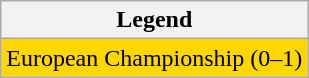<table class="wikitable">
<tr>
<th>Legend</th>
</tr>
<tr style="background:gold;">
<td>European Championship (0–1)</td>
</tr>
</table>
